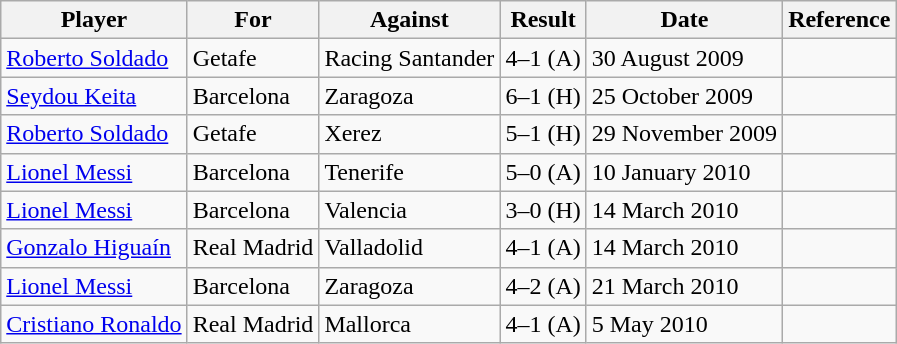<table class="wikitable">
<tr>
<th>Player</th>
<th>For</th>
<th>Against</th>
<th>Result</th>
<th>Date</th>
<th>Reference</th>
</tr>
<tr>
<td> <a href='#'>Roberto Soldado</a></td>
<td>Getafe</td>
<td>Racing Santander</td>
<td style="text-align:center">4–1 (A)</td>
<td>30 August 2009</td>
<td></td>
</tr>
<tr>
<td> <a href='#'>Seydou Keita</a></td>
<td>Barcelona</td>
<td>Zaragoza</td>
<td style="text-align:center">6–1 (H)</td>
<td>25 October 2009</td>
<td></td>
</tr>
<tr>
<td> <a href='#'>Roberto Soldado</a></td>
<td>Getafe</td>
<td>Xerez</td>
<td style="text-align:center">5–1 (H)</td>
<td>29 November 2009</td>
<td></td>
</tr>
<tr>
<td> <a href='#'>Lionel Messi</a></td>
<td>Barcelona</td>
<td>Tenerife</td>
<td style="text-align:center">5–0 (A)</td>
<td>10 January 2010</td>
<td></td>
</tr>
<tr>
<td> <a href='#'>Lionel Messi</a></td>
<td>Barcelona</td>
<td>Valencia</td>
<td style="text-align:center">3–0 (H)</td>
<td>14 March 2010</td>
<td></td>
</tr>
<tr>
<td> <a href='#'>Gonzalo Higuaín</a></td>
<td>Real Madrid</td>
<td>Valladolid</td>
<td style="text-align:center">4–1 (A)</td>
<td>14 March 2010</td>
<td></td>
</tr>
<tr>
<td> <a href='#'>Lionel Messi</a></td>
<td>Barcelona</td>
<td>Zaragoza</td>
<td style="text-align:center">4–2 (A)</td>
<td>21 March 2010</td>
<td></td>
</tr>
<tr>
<td> <a href='#'>Cristiano Ronaldo</a></td>
<td>Real Madrid</td>
<td>Mallorca</td>
<td style="text-align:center">4–1 (A)</td>
<td>5 May 2010</td>
<td></td>
</tr>
</table>
